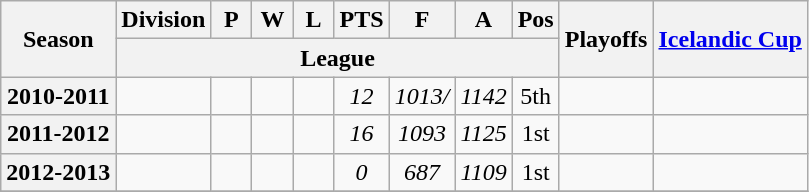<table class="wikitable sortable" style="text-align: center">
<tr>
<th rowspan="2" scope="col">Season</th>
<th scope="col">Division</th>
<th width="20" scope="col" data-sort-type="number">P</th>
<th width="20" scope="col" data-sort-type="number">W</th>
<th width="20" scope="col" data-sort-type="number">L</th>
<th width="20" scope="col" data-sort-type="number">PTS</th>
<th width="20" scope="col" data-sort-type="number">F</th>
<th width="20" scope="col" data-sort-type="number">A</th>
<th scope="col" data-sort-type="number">Pos</th>
<th rowspan="2" scope="col">Playoffs</th>
<th rowspan="2" scope="col"><a href='#'>Icelandic Cup</a></th>
</tr>
<tr class="unsortable">
<th colspan="8" scope="col">League</th>
</tr>
<tr>
<th scope="row">2010-2011</th>
<td></td>
<td></td>
<td></td>
<td></td>
<td><em>12</em></td>
<td><em>1013/</em></td>
<td><em>1142</em></td>
<td>5th</td>
<td style="text-align:left"></td>
<td style="text-align:left"></td>
</tr>
<tr>
<th scope="row">2011-2012</th>
<td></td>
<td></td>
<td></td>
<td></td>
<td><em>16</em></td>
<td><em>1093</em></td>
<td><em>1125</em></td>
<td>1st</td>
<td style="text-align:left"></td>
<td style="text-align:left"></td>
</tr>
<tr>
<th scope="row">2012-2013</th>
<td></td>
<td></td>
<td></td>
<td></td>
<td><em>0</em></td>
<td><em>687</em></td>
<td><em>1109</em></td>
<td>1st</td>
<td style="text-align:left"></td>
<td style="text-align:left"></td>
</tr>
<tr>
</tr>
</table>
